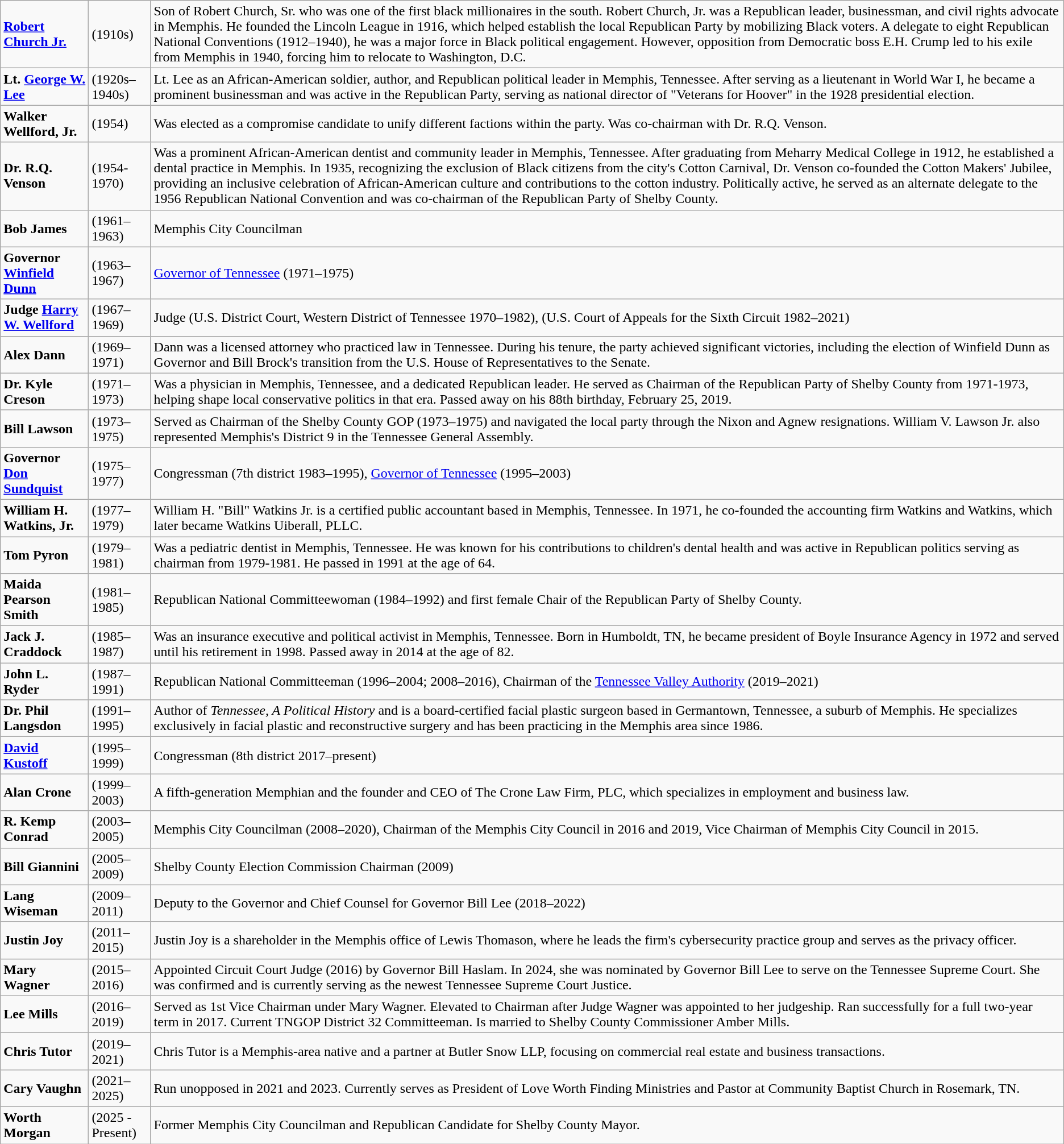<table class=wikitable>
<tr>
<td><strong><a href='#'>Robert Church Jr.</a></strong></td>
<td>(1910s)</td>
<td>Son of Robert Church, Sr. who was one of the first black millionaires in the south. Robert Church, Jr. was a Republican leader, businessman, and civil rights advocate in Memphis. He founded the Lincoln League in 1916, which helped establish the local Republican Party by mobilizing Black voters. A delegate to eight Republican National Conventions (1912–1940), he was a major force in Black political engagement. However, opposition from Democratic boss E.H. Crump led to his exile from Memphis in 1940, forcing him to relocate to Washington, D.C.</td>
</tr>
<tr>
<td><strong>Lt. <a href='#'>George W. Lee</a></strong></td>
<td>(1920s–1940s)</td>
<td>Lt. Lee as an African-American soldier, author, and Republican political leader in Memphis, Tennessee. After serving as a lieutenant in World War I, he became a prominent businessman and was active in the Republican Party, serving as national director of "Veterans for Hoover" in the 1928 presidential election.</td>
</tr>
<tr>
<td><strong>Walker Wellford, Jr.</strong></td>
<td>(1954)</td>
<td>Was elected as a compromise candidate to unify different factions within the party. Was co-chairman with Dr. R.Q. Venson.</td>
</tr>
<tr>
<td><strong>Dr. R.Q. Venson </strong></td>
<td>(1954-1970)</td>
<td>Was a prominent African-American dentist and community leader in Memphis, Tennessee. After graduating from Meharry Medical College in 1912, he established a dental practice in Memphis. In 1935, recognizing the exclusion of Black citizens from the city's Cotton Carnival, Dr. Venson co-founded the Cotton Makers' Jubilee, providing an inclusive celebration of African-American culture and contributions to the cotton industry. Politically active, he served as an alternate delegate to the 1956 Republican National Convention and was co-chairman of the Republican Party of Shelby County.</td>
</tr>
<tr>
<td><strong>Bob James</strong></td>
<td>(1961–1963)</td>
<td>Memphis City Councilman</td>
</tr>
<tr>
<td><strong>Governor <a href='#'>Winfield Dunn</a></strong></td>
<td>(1963–1967)</td>
<td><a href='#'>Governor of Tennessee</a> (1971–1975)</td>
</tr>
<tr>
<td><strong>Judge <a href='#'>Harry W. Wellford</a> </strong></td>
<td>(1967–1969)</td>
<td>Judge (U.S. District Court, Western District of Tennessee 1970–1982), (U.S. Court of Appeals for the Sixth Circuit 1982–2021)</td>
</tr>
<tr>
<td><strong>Alex Dann </strong></td>
<td>(1969–1971)</td>
<td>Dann was a licensed attorney who practiced law in Tennessee. During his tenure, the party achieved significant victories, including the election of Winfield Dunn as Governor and Bill Brock's transition from the U.S. House of Representatives to the Senate.</td>
</tr>
<tr>
<td><strong>Dr. Kyle Creson </strong></td>
<td>(1971–1973)</td>
<td>Was a physician in Memphis, Tennessee, and a dedicated Republican leader. He served as Chairman of the Republican Party of Shelby County from 1971-1973, helping shape local conservative politics in that era. Passed away on his 88th birthday, February 25, 2019.</td>
</tr>
<tr>
<td><strong>Bill Lawson </strong></td>
<td>(1973–1975)</td>
<td>Served as Chairman of the Shelby County GOP (1973–1975) and navigated the local party through the Nixon and Agnew resignations. William V. Lawson Jr. also represented Memphis's District 9 in the Tennessee General Assembly.</td>
</tr>
<tr>
<td><strong>Governor <a href='#'>Don Sundquist</a> </strong></td>
<td>(1975–1977)</td>
<td>Congressman (7th district 1983–1995), <a href='#'>Governor of Tennessee</a> (1995–2003)</td>
</tr>
<tr>
<td><strong>William H. Watkins, Jr. </strong></td>
<td>(1977–1979)</td>
<td>William H. "Bill" Watkins Jr. is a certified public accountant based in Memphis, Tennessee. In 1971, he co-founded the accounting firm Watkins and Watkins, which later became Watkins Uiberall, PLLC.</td>
</tr>
<tr>
<td><strong>Tom Pyron </strong></td>
<td>(1979–1981)</td>
<td>Was a pediatric dentist in Memphis, Tennessee. He was known for his contributions to children's dental health and was active in Republican politics serving as chairman from 1979-1981. He passed in 1991 at the age of 64.</td>
</tr>
<tr>
<td><strong>Maida Pearson Smith </strong></td>
<td>(1981–1985)</td>
<td>Republican National Committeewoman (1984–1992) and first female Chair of the Republican Party of Shelby County.</td>
</tr>
<tr>
<td><strong>Jack J. Craddock </strong></td>
<td>(1985–1987)</td>
<td>Was an insurance executive and political activist in Memphis, Tennessee. Born in Humboldt, TN, he became president of Boyle Insurance Agency in 1972 and served until his retirement in 1998. Passed away in 2014 at the age of 82.</td>
</tr>
<tr>
<td><strong>John L. Ryder </strong></td>
<td>(1987–1991)</td>
<td>Republican National Committeeman (1996–2004; 2008–2016), Chairman of the <a href='#'>Tennessee Valley Authority</a> (2019–2021)</td>
</tr>
<tr>
<td><strong>Dr. Phil Langsdon </strong></td>
<td>(1991–1995)</td>
<td>Author of <em>Tennessee, A Political History</em> and is a board-certified facial plastic surgeon based in Germantown, Tennessee, a suburb of Memphis. He specializes exclusively in facial plastic and reconstructive surgery and has been practicing in the Memphis area since 1986.</td>
</tr>
<tr>
<td><strong><a href='#'>David Kustoff</a> </strong></td>
<td>(1995–1999)</td>
<td>Congressman (8th district 2017–present)</td>
</tr>
<tr>
<td><strong>Alan Crone </strong></td>
<td>(1999–2003)</td>
<td>A fifth-generation Memphian and the founder and CEO of The Crone Law Firm, PLC, which specializes in employment and business law.</td>
</tr>
<tr>
<td><strong>R. Kemp Conrad </strong></td>
<td>(2003–2005)</td>
<td>Memphis City Councilman (2008–2020), Chairman of the Memphis City Council in 2016 and 2019, Vice Chairman of Memphis City Council in 2015.</td>
</tr>
<tr>
<td><strong>Bill Giannini </strong></td>
<td>(2005–2009)</td>
<td>Shelby County Election Commission Chairman (2009)</td>
</tr>
<tr>
<td><strong>Lang Wiseman </strong></td>
<td>(2009–2011)</td>
<td>Deputy to the Governor and Chief Counsel for Governor Bill Lee (2018–2022)</td>
</tr>
<tr>
<td><strong>Justin Joy </strong></td>
<td>(2011–2015)</td>
<td>Justin Joy is a shareholder in the Memphis office of Lewis Thomason, where he leads the firm's cybersecurity practice group and serves as the privacy officer.</td>
</tr>
<tr>
<td><strong>Mary Wagner</strong></td>
<td>(2015–2016)</td>
<td>Appointed Circuit Court Judge (2016) by Governor Bill Haslam. In 2024, she was nominated by Governor Bill Lee to serve on the Tennessee Supreme Court. She was confirmed and is currently serving as the newest Tennessee Supreme Court Justice.</td>
</tr>
<tr>
<td><strong>Lee Mills</strong></td>
<td>(2016–2019)</td>
<td>Served as 1st Vice Chairman under Mary Wagner. Elevated to Chairman after Judge Wagner was appointed to her judgeship. Ran successfully for a full two-year term in 2017. Current TNGOP District 32 Committeeman. Is married to Shelby County Commissioner Amber Mills.</td>
</tr>
<tr>
<td><strong>Chris Tutor</strong></td>
<td>(2019–2021)</td>
<td>Chris Tutor is a Memphis-area native and a partner at Butler Snow LLP, focusing on commercial real estate and business transactions.</td>
</tr>
<tr>
<td><strong>Cary Vaughn</strong></td>
<td>(2021–2025)</td>
<td>Run unopposed in 2021 and 2023. Currently serves as President of Love Worth Finding Ministries and Pastor at Community Baptist Church in Rosemark, TN.</td>
</tr>
<tr>
<td><strong>Worth Morgan</strong></td>
<td>(2025 - Present)</td>
<td>Former Memphis City Councilman and Republican Candidate for Shelby County Mayor.</td>
</tr>
</table>
